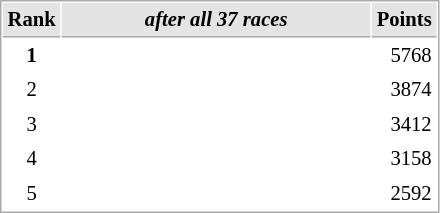<table cellspacing="1" cellpadding="3" style="border:1px solid #aaa; font-size:86%;">
<tr style="background:#e4e4e4;">
<th style="border-bottom:1px solid #aaa; width:10px;">Rank</th>
<th style="border-bottom:1px solid #aaa; width:200px;"><em>after all 37 races</em></th>
<th style="border-bottom:1px solid #aaa; width:20px;">Points</th>
</tr>
<tr>
<td style="text-align:center;"><strong>1</strong></td>
<td><strong></strong></td>
<td align="right">5768</td>
</tr>
<tr>
<td style="text-align:center;">2</td>
<td></td>
<td align="right">3874</td>
</tr>
<tr>
<td style="text-align:center;">3</td>
<td></td>
<td align="right">3412</td>
</tr>
<tr>
<td style="text-align:center;">4</td>
<td>  </td>
<td align="right">3158</td>
</tr>
<tr>
<td style="text-align:center;">5</td>
<td></td>
<td align="right">2592</td>
</tr>
</table>
